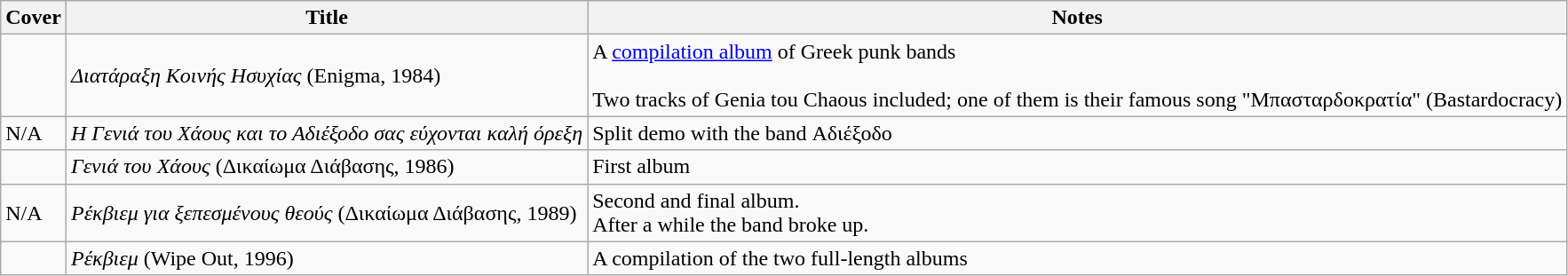<table class="wikitable">
<tr>
<th>Cover</th>
<th>Title</th>
<th>Notes</th>
</tr>
<tr>
<td></td>
<td><em>Διατάραξη Kοινής Hσυχίας</em> (Enigma, 1984)</td>
<td>A <a href='#'>compilation album</a> of Greek punk bands<br><br>Two tracks of Genia tou Chaous included; one of them is their famous song "Μπασταρδοκρατία" (Bastardocracy)</td>
</tr>
<tr>
<td>N/A</td>
<td><em>Η Γενιά του Χάους και το Αδιέξοδο σας εύχονται καλή όρεξη</em></td>
<td>Split demo with the band Αδιέξοδο</td>
</tr>
<tr>
<td></td>
<td><em>Γενιά του Χάους</em> (Δικαίωμα Διάβασης, 1986)</td>
<td>First album</td>
</tr>
<tr>
<td>N/A</td>
<td><em>Ρέκβιεμ για ξεπεσμένους θεούς</em> (Δικαίωμα Διάβασης, 1989)</td>
<td>Second and final album.<br>After a while the band broke up.</td>
</tr>
<tr>
<td></td>
<td><em>Ρέκβιεμ</em> (Wipe Out, 1996)</td>
<td>A compilation of the two full-length albums</td>
</tr>
</table>
